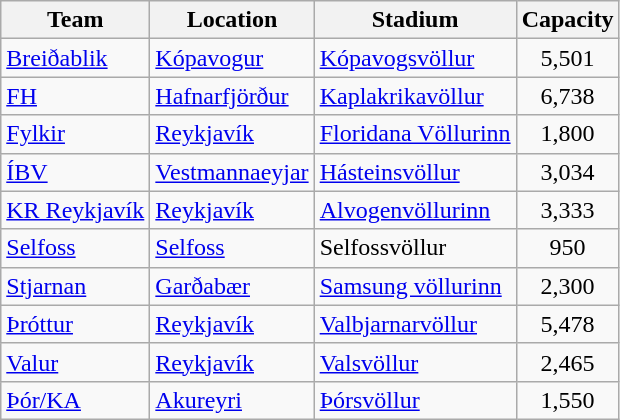<table class="wikitable sortable">
<tr>
<th>Team</th>
<th>Location</th>
<th>Stadium</th>
<th>Capacity</th>
</tr>
<tr>
<td><a href='#'>Breiðablik</a></td>
<td><a href='#'>Kópavogur</a></td>
<td><a href='#'>Kópavogsvöllur</a></td>
<td align="center">5,501</td>
</tr>
<tr>
<td><a href='#'>FH</a></td>
<td><a href='#'>Hafnarfjörður</a></td>
<td><a href='#'>Kaplakrikavöllur</a></td>
<td align="center">6,738</td>
</tr>
<tr>
<td><a href='#'>Fylkir</a></td>
<td><a href='#'>Reykjavík</a></td>
<td><a href='#'>Floridana Völlurinn</a></td>
<td align="center">1,800</td>
</tr>
<tr>
<td><a href='#'>ÍBV</a></td>
<td><a href='#'>Vestmannaeyjar</a></td>
<td><a href='#'>Hásteinsvöllur</a></td>
<td align="center">3,034</td>
</tr>
<tr>
<td><a href='#'>KR Reykjavík</a></td>
<td><a href='#'>Reykjavík</a></td>
<td><a href='#'>Alvogenvöllurinn</a></td>
<td align="center">3,333</td>
</tr>
<tr>
<td><a href='#'>Selfoss</a></td>
<td><a href='#'>Selfoss</a></td>
<td>Selfossvöllur</td>
<td align="center">950</td>
</tr>
<tr>
<td><a href='#'>Stjarnan</a></td>
<td><a href='#'>Garðabær</a></td>
<td><a href='#'>Samsung völlurinn</a></td>
<td align="center">2,300</td>
</tr>
<tr>
<td><a href='#'>Þróttur</a></td>
<td><a href='#'>Reykjavík</a></td>
<td><a href='#'>Valbjarnarvöllur</a></td>
<td align="center">5,478</td>
</tr>
<tr>
<td><a href='#'>Valur</a></td>
<td><a href='#'>Reykjavík</a></td>
<td><a href='#'>Valsvöllur</a></td>
<td align="center">2,465</td>
</tr>
<tr>
<td><a href='#'>Þór/KA</a></td>
<td><a href='#'>Akureyri</a></td>
<td><a href='#'>Þórsvöllur</a></td>
<td align="center">1,550</td>
</tr>
</table>
